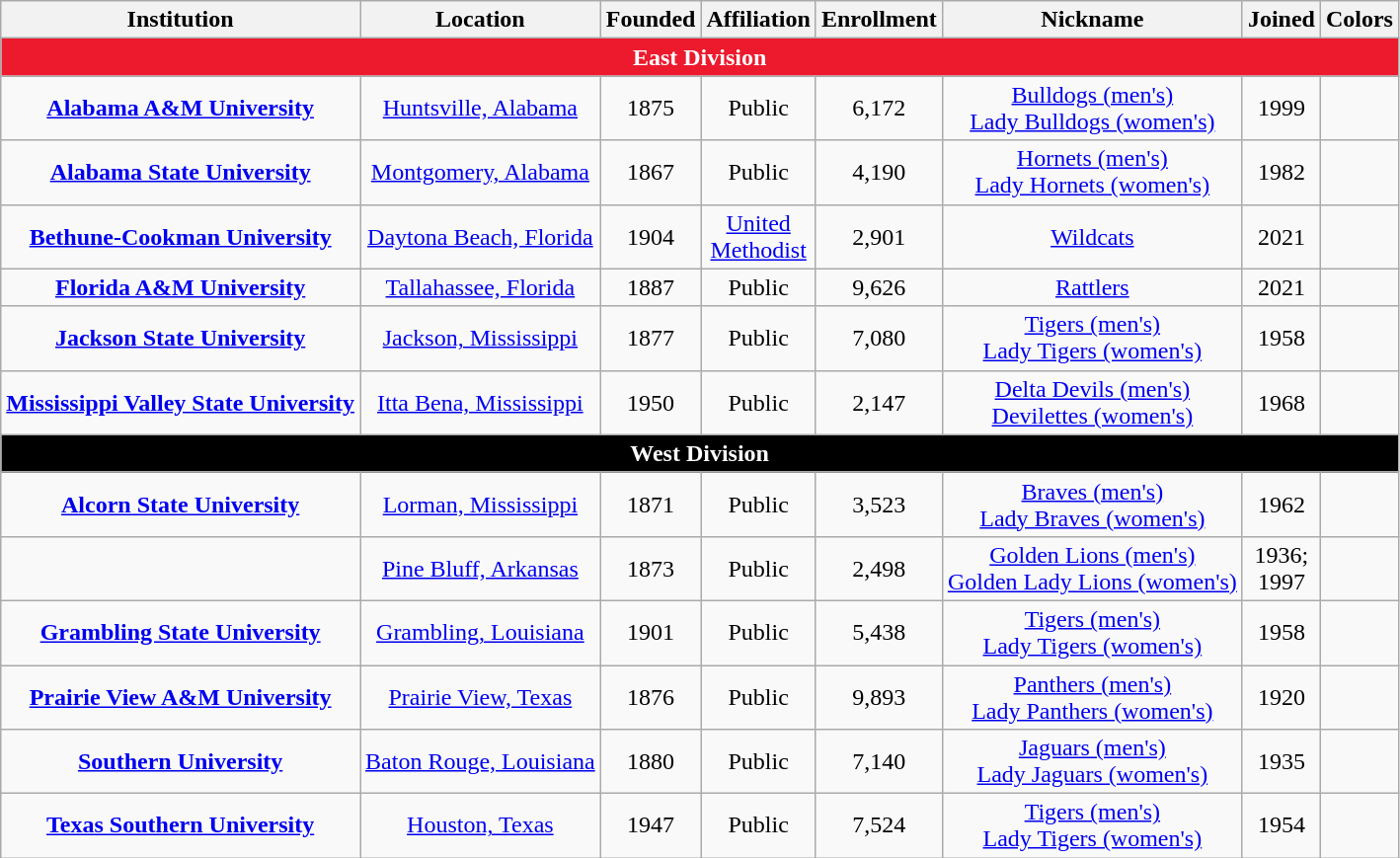<table class="sortable wikitable" style="text-align: center">
<tr>
<th>Institution</th>
<th>Location</th>
<th>Founded</th>
<th>Affiliation</th>
<th>Enrollment</th>
<th>Nickname</th>
<th>Joined</th>
<th class="unsortable">Colors</th>
</tr>
<tr>
<th colspan="10" style="color:#fff; background:#ED192D;">East Division</th>
</tr>
<tr>
<td><strong><a href='#'>Alabama A&M University</a></strong></td>
<td><a href='#'>Huntsville, Alabama</a></td>
<td>1875</td>
<td>Public</td>
<td>6,172</td>
<td><a href='#'>Bulldogs (men's)<br>Lady Bulldogs (women's)</a></td>
<td>1999</td>
<td></td>
</tr>
<tr>
<td><strong><a href='#'>Alabama State University</a></strong></td>
<td><a href='#'>Montgomery, Alabama</a></td>
<td>1867</td>
<td>Public</td>
<td>4,190</td>
<td><a href='#'>Hornets (men's)<br>Lady Hornets (women's)</a></td>
<td>1982</td>
<td></td>
</tr>
<tr>
<td><strong><a href='#'>Bethune-Cookman University</a></strong></td>
<td><a href='#'>Daytona Beach, Florida</a></td>
<td>1904</td>
<td><a href='#'>United<br>Methodist</a></td>
<td>2,901</td>
<td><a href='#'>Wildcats</a></td>
<td>2021</td>
<td></td>
</tr>
<tr>
<td><strong><a href='#'>Florida A&M University</a></strong></td>
<td><a href='#'>Tallahassee, Florida</a></td>
<td>1887</td>
<td>Public</td>
<td>9,626</td>
<td><a href='#'>Rattlers</a></td>
<td>2021</td>
<td></td>
</tr>
<tr>
<td><strong><a href='#'>Jackson State University</a></strong></td>
<td><a href='#'>Jackson, Mississippi</a></td>
<td>1877</td>
<td>Public</td>
<td>7,080</td>
<td><a href='#'>Tigers (men's)<br>Lady Tigers (women's)</a></td>
<td>1958</td>
<td></td>
</tr>
<tr>
<td><strong><a href='#'>Mississippi Valley State University</a></strong></td>
<td><a href='#'>Itta Bena, Mississippi</a></td>
<td>1950</td>
<td>Public</td>
<td>2,147</td>
<td><a href='#'>Delta Devils (men's)<br>Devilettes (women's)</a></td>
<td>1968</td>
<td></td>
</tr>
<tr>
<th colspan="10" style="color:#fff; background:#000;">West Division</th>
</tr>
<tr>
<td><strong><a href='#'>Alcorn State University</a></strong></td>
<td><a href='#'>Lorman, Mississippi</a></td>
<td>1871</td>
<td>Public</td>
<td>3,523</td>
<td><a href='#'>Braves (men's)<br>Lady Braves (women's)</a></td>
<td>1962</td>
<td></td>
</tr>
<tr>
<td></td>
<td><a href='#'>Pine Bluff, Arkansas</a></td>
<td>1873</td>
<td>Public</td>
<td>2,498</td>
<td><a href='#'>Golden Lions (men's)<br>Golden Lady Lions (women's)</a></td>
<td>1936;<br>1997</td>
<td></td>
</tr>
<tr>
<td><strong><a href='#'>Grambling State University</a></strong></td>
<td><a href='#'>Grambling, Louisiana</a></td>
<td>1901</td>
<td>Public</td>
<td>5,438</td>
<td><a href='#'>Tigers (men's)<br>Lady Tigers (women's)</a></td>
<td>1958</td>
<td></td>
</tr>
<tr>
<td><strong><a href='#'>Prairie View A&M University</a></strong></td>
<td><a href='#'>Prairie View, Texas</a></td>
<td>1876</td>
<td>Public</td>
<td>9,893</td>
<td><a href='#'>Panthers (men's)<br>Lady Panthers (women's)</a></td>
<td>1920</td>
<td></td>
</tr>
<tr>
<td><strong><a href='#'>Southern University</a></strong></td>
<td><a href='#'>Baton Rouge, Louisiana</a></td>
<td>1880</td>
<td>Public</td>
<td>7,140</td>
<td><a href='#'>Jaguars (men's)<br>Lady Jaguars (women's)</a></td>
<td>1935</td>
<td></td>
</tr>
<tr>
<td><strong><a href='#'>Texas Southern University</a></strong></td>
<td><a href='#'>Houston, Texas</a></td>
<td>1947</td>
<td>Public</td>
<td>7,524</td>
<td><a href='#'>Tigers (men's)<br>Lady Tigers (women's)</a></td>
<td>1954</td>
<td></td>
</tr>
</table>
